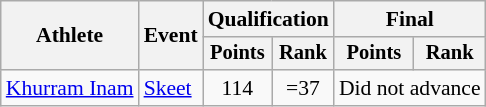<table class="wikitable" style="font-size:90%">
<tr>
<th rowspan="2">Athlete</th>
<th rowspan="2">Event</th>
<th colspan=2>Qualification</th>
<th colspan=2>Final</th>
</tr>
<tr style="font-size:95%">
<th>Points</th>
<th>Rank</th>
<th>Points</th>
<th>Rank</th>
</tr>
<tr align=center>
<td align=left><a href='#'>Khurram Inam</a></td>
<td align=left><a href='#'>Skeet</a></td>
<td>114</td>
<td>=37</td>
<td colspan=2>Did not advance</td>
</tr>
</table>
